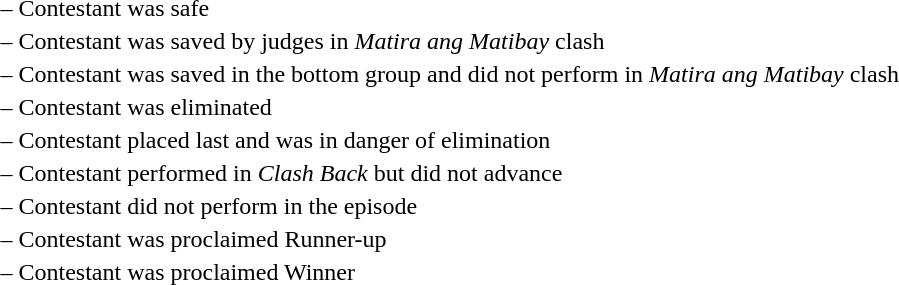<table>
<tr>
<td> –</td>
<td>Contestant was safe</td>
</tr>
<tr>
<td> –</td>
<td>Contestant was saved by judges in <em>Matira ang Matibay</em> clash</td>
</tr>
<tr>
<td> –</td>
<td>Contestant was saved in the bottom group and did not perform in <em>Matira ang Matibay</em> clash</td>
</tr>
<tr>
<td> –</td>
<td>Contestant was eliminated</td>
</tr>
<tr>
<td> –</td>
<td>Contestant placed last and was in danger of elimination</td>
</tr>
<tr>
<td> –</td>
<td>Contestant performed in <em>Clash Back</em> but did not advance</td>
</tr>
<tr>
<td> –</td>
<td>Contestant did not perform in the episode</td>
</tr>
<tr>
<td> –</td>
<td>Contestant was proclaimed Runner-up</td>
</tr>
<tr>
<td> –</td>
<td>Contestant was proclaimed Winner</td>
</tr>
</table>
